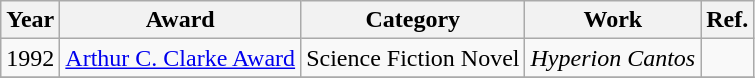<table class="wikitable">
<tr>
<th>Year</th>
<th>Award</th>
<th>Category</th>
<th>Work</th>
<th>Ref.</th>
</tr>
<tr>
<td>1992</td>
<td><a href='#'>Arthur C. Clarke Award</a></td>
<td>Science Fiction Novel</td>
<td><em>Hyperion Cantos</em></td>
<td></td>
</tr>
<tr>
</tr>
</table>
